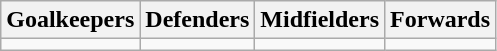<table class="wikitable floatright">
<tr>
<th>Goalkeepers</th>
<th>Defenders</th>
<th>Midfielders</th>
<th>Forwards</th>
</tr>
<tr>
<td></td>
<td></td>
<td></td>
<td></td>
</tr>
</table>
